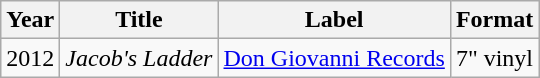<table class="wikitable">
<tr>
<th>Year</th>
<th>Title</th>
<th>Label</th>
<th>Format</th>
</tr>
<tr>
<td>2012</td>
<td><em>Jacob's Ladder</em></td>
<td><a href='#'>Don Giovanni Records</a></td>
<td>7" vinyl</td>
</tr>
</table>
